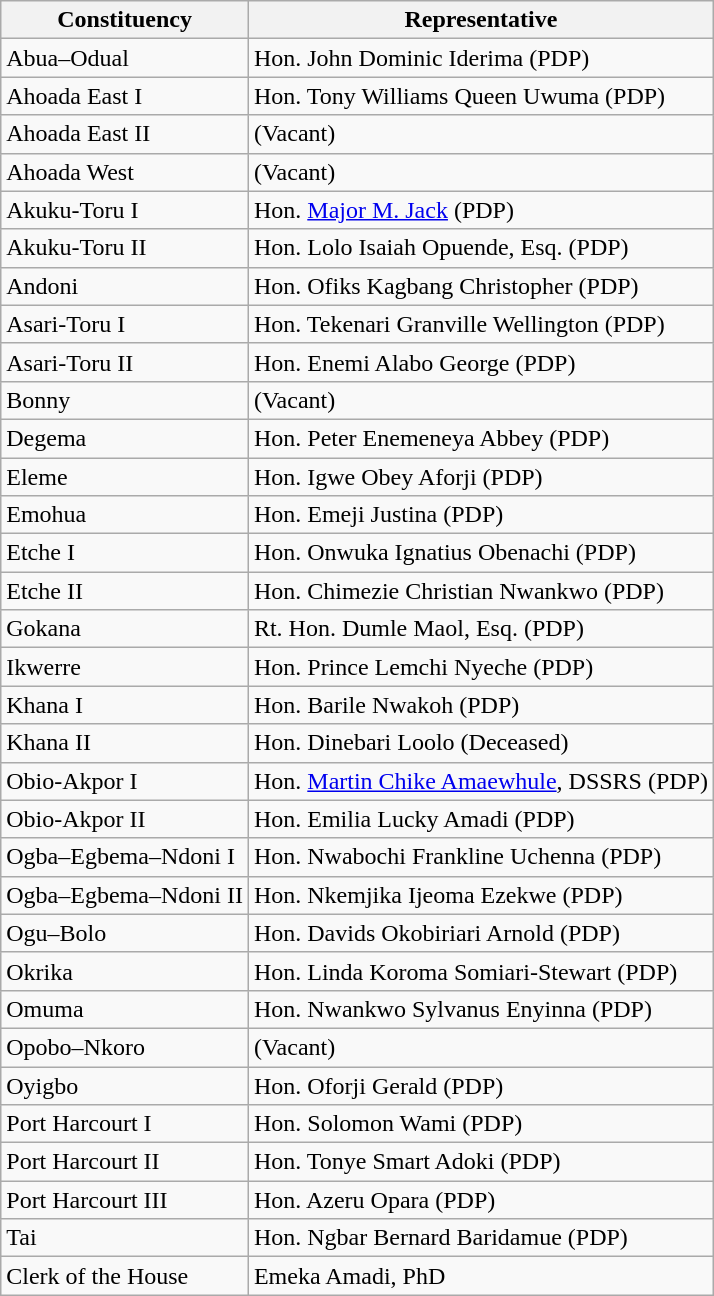<table class=wikitable>
<tr>
<th>Constituency</th>
<th>Representative</th>
</tr>
<tr>
<td>Abua–Odual</td>
<td>Hon. John Dominic Iderima (PDP)</td>
</tr>
<tr>
<td>Ahoada East I</td>
<td>Hon. Tony Williams Queen Uwuma (PDP)</td>
</tr>
<tr>
<td>Ahoada East II</td>
<td>(Vacant)</td>
</tr>
<tr>
<td>Ahoada West</td>
<td>(Vacant)</td>
</tr>
<tr>
<td>Akuku-Toru I</td>
<td>Hon. <a href='#'>Major M. Jack</a> (PDP)</td>
</tr>
<tr>
<td>Akuku-Toru II</td>
<td>Hon. Lolo Isaiah Opuende, Esq. (PDP)</td>
</tr>
<tr>
<td>Andoni</td>
<td>Hon. Ofiks Kagbang Christopher (PDP)</td>
</tr>
<tr>
<td>Asari-Toru I</td>
<td>Hon. Tekenari Granville Wellington (PDP)</td>
</tr>
<tr>
<td>Asari-Toru II</td>
<td>Hon. Enemi Alabo George (PDP)</td>
</tr>
<tr>
<td>Bonny</td>
<td>(Vacant)</td>
</tr>
<tr>
<td>Degema</td>
<td>Hon. Peter Enemeneya Abbey (PDP)</td>
</tr>
<tr>
<td>Eleme</td>
<td>Hon. Igwe Obey Aforji (PDP)</td>
</tr>
<tr>
<td>Emohua</td>
<td>Hon. Emeji Justina (PDP)</td>
</tr>
<tr>
<td>Etche I</td>
<td>Hon. Onwuka Ignatius Obenachi (PDP)</td>
</tr>
<tr>
<td>Etche II</td>
<td>Hon. Chimezie Christian Nwankwo (PDP)</td>
</tr>
<tr>
<td>Gokana</td>
<td>Rt. Hon. Dumle Maol, Esq. (PDP)</td>
</tr>
<tr>
<td>Ikwerre</td>
<td>Hon. Prince Lemchi Nyeche (PDP)</td>
</tr>
<tr>
<td>Khana I</td>
<td>Hon. Barile Nwakoh (PDP)</td>
</tr>
<tr>
<td>Khana II</td>
<td>Hon. Dinebari Loolo (Deceased)</td>
</tr>
<tr>
<td>Obio-Akpor I</td>
<td>Hon. <a href='#'>Martin Chike Amaewhule</a>, DSSRS (PDP)</td>
</tr>
<tr>
<td>Obio-Akpor II</td>
<td>Hon. Emilia Lucky Amadi (PDP)</td>
</tr>
<tr>
<td>Ogba–Egbema–Ndoni I</td>
<td>Hon. Nwabochi Frankline Uchenna (PDP)</td>
</tr>
<tr>
<td>Ogba–Egbema–Ndoni II</td>
<td>Hon. Nkemjika Ijeoma Ezekwe (PDP)</td>
</tr>
<tr>
<td>Ogu–Bolo</td>
<td>Hon. Davids Okobiriari Arnold (PDP)</td>
</tr>
<tr>
<td>Okrika</td>
<td>Hon. Linda Koroma Somiari-Stewart (PDP)</td>
</tr>
<tr>
<td>Omuma</td>
<td>Hon. Nwankwo Sylvanus Enyinna (PDP)</td>
</tr>
<tr>
<td>Opobo–Nkoro</td>
<td>(Vacant)</td>
</tr>
<tr>
<td>Oyigbo</td>
<td>Hon. Oforji Gerald (PDP)</td>
</tr>
<tr>
<td>Port Harcourt I</td>
<td>Hon. Solomon Wami (PDP)</td>
</tr>
<tr>
<td>Port Harcourt II</td>
<td>Hon. Tonye Smart Adoki (PDP)</td>
</tr>
<tr>
<td>Port Harcourt III</td>
<td>Hon. Azeru Opara (PDP)</td>
</tr>
<tr>
<td>Tai</td>
<td>Hon. Ngbar Bernard Baridamue (PDP)</td>
</tr>
<tr>
<td>Clerk of the House</td>
<td>Emeka Amadi, PhD</td>
</tr>
</table>
